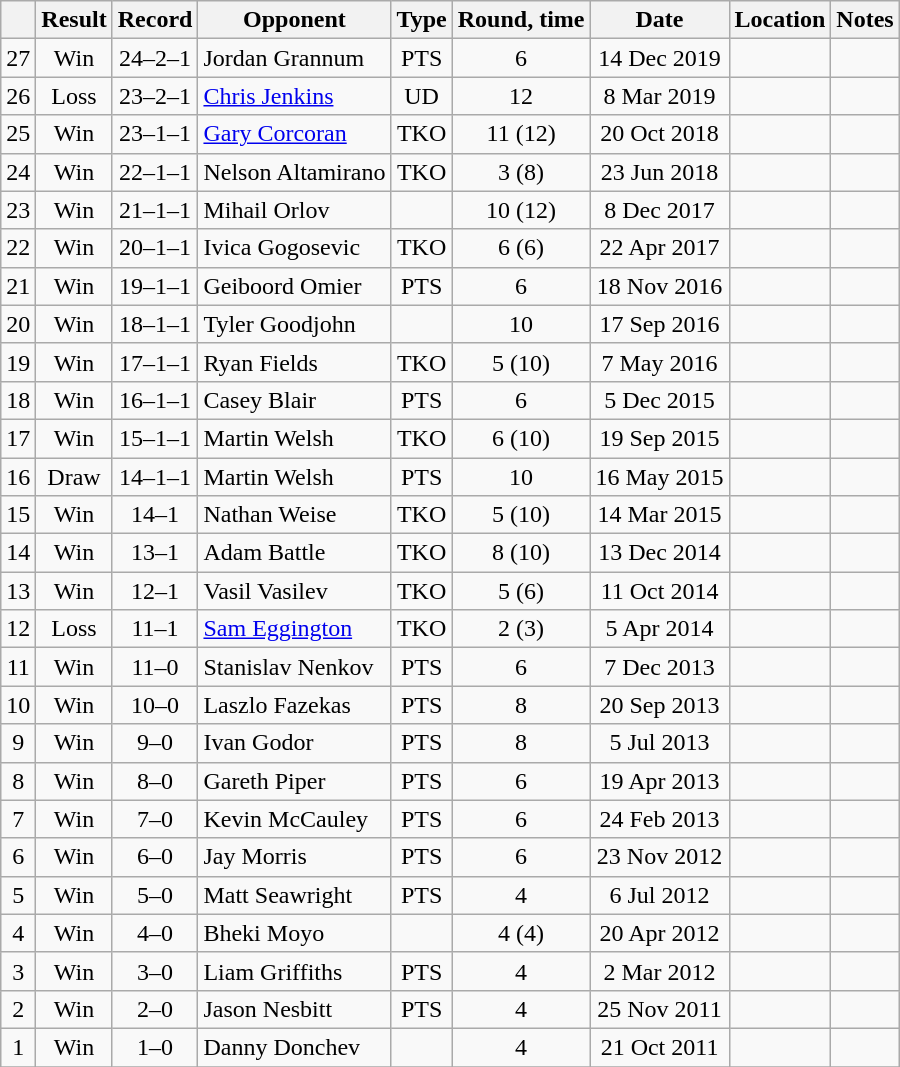<table class="wikitable" style="text-align:center">
<tr>
<th></th>
<th>Result</th>
<th>Record</th>
<th>Opponent</th>
<th>Type</th>
<th>Round, time</th>
<th>Date</th>
<th>Location</th>
<th>Notes</th>
</tr>
<tr>
<td>27</td>
<td>Win</td>
<td>24–2–1</td>
<td align=left>Jordan Grannum</td>
<td>PTS</td>
<td>6</td>
<td>14 Dec 2019</td>
<td align=left></td>
<td></td>
</tr>
<tr>
<td>26</td>
<td>Loss</td>
<td>23–2–1</td>
<td align=left><a href='#'>Chris Jenkins</a></td>
<td>UD</td>
<td>12</td>
<td>8 Mar 2019</td>
<td align=left></td>
<td align=left></td>
</tr>
<tr>
<td>25</td>
<td>Win</td>
<td>23–1–1</td>
<td align=left><a href='#'>Gary Corcoran</a></td>
<td>TKO</td>
<td>11 (12)</td>
<td>20 Oct 2018</td>
<td align=left></td>
<td align=left></td>
</tr>
<tr>
<td>24</td>
<td>Win</td>
<td>22–1–1</td>
<td align=left>Nelson Altamirano</td>
<td>TKO</td>
<td>3 (8)</td>
<td>23 Jun 2018</td>
<td align=left></td>
<td></td>
</tr>
<tr>
<td>23</td>
<td>Win</td>
<td>21–1–1</td>
<td align=left>Mihail Orlov</td>
<td></td>
<td>10 (12)</td>
<td>8 Dec 2017</td>
<td align=left></td>
<td align=left></td>
</tr>
<tr>
<td>22</td>
<td>Win</td>
<td>20–1–1</td>
<td align=left>Ivica Gogosevic</td>
<td>TKO</td>
<td>6 (6)</td>
<td>22 Apr 2017</td>
<td align=left></td>
<td></td>
</tr>
<tr>
<td>21</td>
<td>Win</td>
<td>19–1–1</td>
<td align=left>Geiboord Omier</td>
<td>PTS</td>
<td>6</td>
<td>18 Nov 2016</td>
<td align=left></td>
<td></td>
</tr>
<tr>
<td>20</td>
<td>Win</td>
<td>18–1–1</td>
<td align=left>Tyler Goodjohn</td>
<td></td>
<td>10</td>
<td>17 Sep 2016</td>
<td align=left></td>
<td align=left></td>
</tr>
<tr>
<td>19</td>
<td>Win</td>
<td>17–1–1</td>
<td align=left>Ryan Fields</td>
<td>TKO</td>
<td>5 (10)</td>
<td>7 May 2016</td>
<td align=left></td>
<td align=left></td>
</tr>
<tr>
<td>18</td>
<td>Win</td>
<td>16–1–1</td>
<td align=left>Casey Blair</td>
<td>PTS</td>
<td>6</td>
<td>5 Dec 2015</td>
<td align=left></td>
<td></td>
</tr>
<tr>
<td>17</td>
<td>Win</td>
<td>15–1–1</td>
<td align=left>Martin Welsh</td>
<td>TKO</td>
<td>6 (10)</td>
<td>19 Sep 2015</td>
<td align=left></td>
<td></td>
</tr>
<tr>
<td>16</td>
<td>Draw</td>
<td>14–1–1</td>
<td align=left>Martin Welsh</td>
<td>PTS</td>
<td>10</td>
<td>16 May 2015</td>
<td align=left></td>
<td align=left></td>
</tr>
<tr>
<td>15</td>
<td>Win</td>
<td>14–1</td>
<td align=left>Nathan Weise</td>
<td>TKO</td>
<td>5 (10)</td>
<td>14 Mar 2015</td>
<td align=left></td>
<td align=left></td>
</tr>
<tr>
<td>14</td>
<td>Win</td>
<td>13–1</td>
<td align=left>Adam Battle</td>
<td>TKO</td>
<td>8 (10)</td>
<td>13 Dec 2014</td>
<td align=left></td>
<td align=left></td>
</tr>
<tr>
<td>13</td>
<td>Win</td>
<td>12–1</td>
<td align=left>Vasil Vasilev</td>
<td>TKO</td>
<td>5 (6)</td>
<td>11 Oct 2014</td>
<td align=left></td>
<td></td>
</tr>
<tr>
<td>12</td>
<td>Loss</td>
<td>11–1</td>
<td align=left><a href='#'>Sam Eggington</a></td>
<td>TKO</td>
<td>2 (3)</td>
<td>5 Apr 2014</td>
<td align=left></td>
<td align=left></td>
</tr>
<tr>
<td>11</td>
<td>Win</td>
<td>11–0</td>
<td align=left>Stanislav Nenkov</td>
<td>PTS</td>
<td>6</td>
<td>7 Dec 2013</td>
<td align=left></td>
<td></td>
</tr>
<tr>
<td>10</td>
<td>Win</td>
<td>10–0</td>
<td align=left>Laszlo Fazekas</td>
<td>PTS</td>
<td>8</td>
<td>20 Sep 2013</td>
<td align=left></td>
<td></td>
</tr>
<tr>
<td>9</td>
<td>Win</td>
<td>9–0</td>
<td align=left>Ivan Godor</td>
<td>PTS</td>
<td>8</td>
<td>5 Jul 2013</td>
<td align=left></td>
<td></td>
</tr>
<tr>
<td>8</td>
<td>Win</td>
<td>8–0</td>
<td align=left>Gareth Piper</td>
<td>PTS</td>
<td>6</td>
<td>19 Apr 2013</td>
<td align=left></td>
<td></td>
</tr>
<tr>
<td>7</td>
<td>Win</td>
<td>7–0</td>
<td align=left>Kevin McCauley</td>
<td>PTS</td>
<td>6</td>
<td>24 Feb 2013</td>
<td align=left></td>
<td></td>
</tr>
<tr>
<td>6</td>
<td>Win</td>
<td>6–0</td>
<td align=left>Jay Morris</td>
<td>PTS</td>
<td>6</td>
<td>23 Nov 2012</td>
<td align=left></td>
<td></td>
</tr>
<tr>
<td>5</td>
<td>Win</td>
<td>5–0</td>
<td align=left>Matt Seawright</td>
<td>PTS</td>
<td>4</td>
<td>6 Jul 2012</td>
<td align=left></td>
<td></td>
</tr>
<tr>
<td>4</td>
<td>Win</td>
<td>4–0</td>
<td align=left>Bheki Moyo</td>
<td></td>
<td>4 (4)</td>
<td>20 Apr 2012</td>
<td align=left></td>
<td></td>
</tr>
<tr>
<td>3</td>
<td>Win</td>
<td>3–0</td>
<td align=left>Liam Griffiths</td>
<td>PTS</td>
<td>4</td>
<td>2 Mar 2012</td>
<td align=left></td>
<td></td>
</tr>
<tr>
<td>2</td>
<td>Win</td>
<td>2–0</td>
<td align=left>Jason Nesbitt</td>
<td>PTS</td>
<td>4</td>
<td>25 Nov 2011</td>
<td align=left></td>
<td></td>
</tr>
<tr>
<td>1</td>
<td>Win</td>
<td>1–0</td>
<td align=left>Danny Donchev</td>
<td></td>
<td>4</td>
<td>21 Oct 2011</td>
<td align=left></td>
<td></td>
</tr>
<tr>
</tr>
</table>
